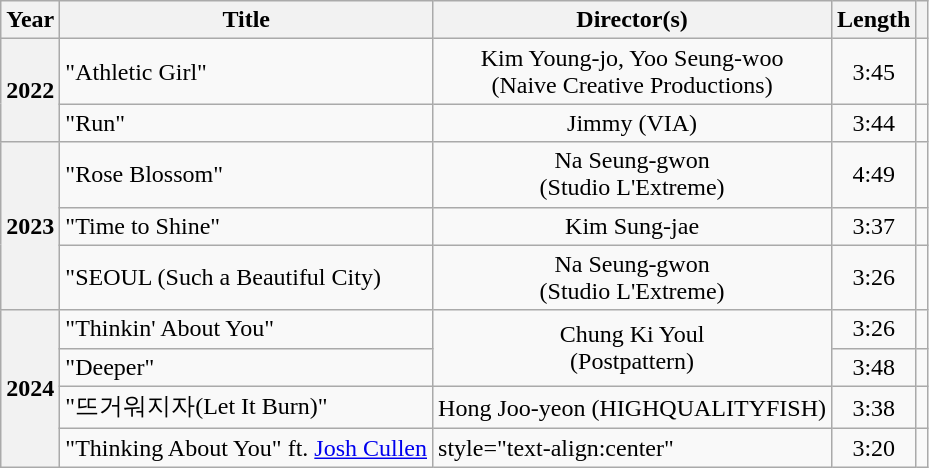<table class="wikitable plainrowheaders">
<tr>
<th scope="col">Year</th>
<th scope="col">Title</th>
<th scope="col">Director(s)</th>
<th>Length</th>
<th scope="col"></th>
</tr>
<tr>
<th rowspan="2" scope="row">2022</th>
<td>"Athletic Girl"</td>
<td style="text-align:center">Kim Young-jo, Yoo Seung-woo<br>(Naive Creative Productions)</td>
<td style="text-align:center">3:45</td>
<td style="text-align:center"></td>
</tr>
<tr>
<td>"Run"</td>
<td style="text-align:center">Jimmy (VIA)</td>
<td style="text-align:center">3:44</td>
<td style="text-align:center"></td>
</tr>
<tr>
<th rowspan="3" scope="row">2023</th>
<td>"Rose Blossom"</td>
<td style="text-align:center">Na Seung-gwon<br>(Studio L'Extreme)</td>
<td style="text-align:center">4:49</td>
<td style="text-align:center"></td>
</tr>
<tr>
<td>"Time to Shine"</td>
<td style="text-align:center">Kim Sung-jae</td>
<td style="text-align:center">3:37</td>
<td style="text-align:center"></td>
</tr>
<tr>
<td>"SEOUL (Such a Beautiful City)</td>
<td style="text-align:center">Na Seung-gwon<br>(Studio L'Extreme)</td>
<td style="text-align:center">3:26</td>
<td style="text-align:center"></td>
</tr>
<tr>
<th rowspan="4" scope="row">2024</th>
<td scope="row">"Thinkin' About You"</td>
<td style="text-align:center" rowspan="2">Chung Ki Youl<br>(Postpattern)</td>
<td style="text-align:center">3:26</td>
<td></td>
</tr>
<tr>
<td scope="row">"Deeper"</td>
<td style="text-align:center">3:48</td>
<td></td>
</tr>
<tr>
<td scope="row">"뜨거워지자(Let It Burn)"</td>
<td style="text-align:center">Hong Joo-yeon (HIGHQUALITYFISH)</td>
<td style="text-align:center">3:38</td>
<td></td>
</tr>
<tr>
<td scope="row">"Thinking About You" ft. <a href='#'>Josh Cullen</a></td>
<td>style="text-align:center"  </td>
<td style="text-align:center">3:20</td>
<td></td>
</tr>
</table>
